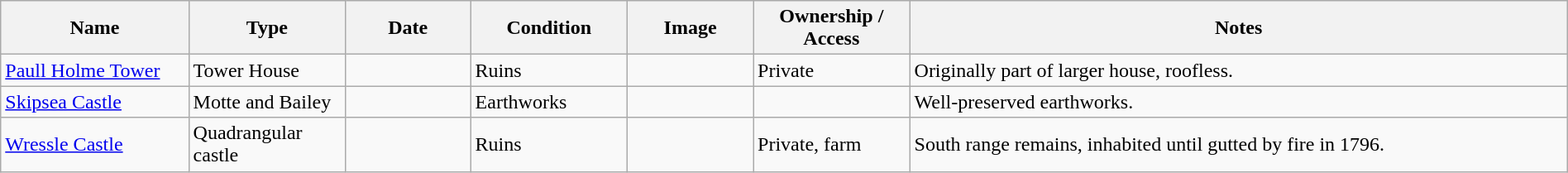<table class="wikitable sortable sticky-header" width="100%">
<tr>
<th width="12%">Name</th>
<th width="10%">Type</th>
<th width="8%">Date</th>
<th width="10%">Condition</th>
<th class="unsortable" width="94">Image</th>
<th width="10%">Ownership / Access</th>
<th class="unsortable">Notes</th>
</tr>
<tr>
<td><a href='#'>Paull Holme Tower</a></td>
<td>Tower House</td>
<td></td>
<td>Ruins</td>
<td></td>
<td>Private</td>
<td>Originally part of larger house, roofless.</td>
</tr>
<tr>
<td><a href='#'>Skipsea Castle</a></td>
<td>Motte and Bailey</td>
<td></td>
<td>Earthworks</td>
<td></td>
<td></td>
<td>Well-preserved earthworks.</td>
</tr>
<tr>
<td><a href='#'>Wressle Castle</a></td>
<td>Quadrangular castle</td>
<td></td>
<td>Ruins</td>
<td></td>
<td>Private, farm</td>
<td>South range remains, inhabited until gutted by fire in 1796.</td>
</tr>
</table>
